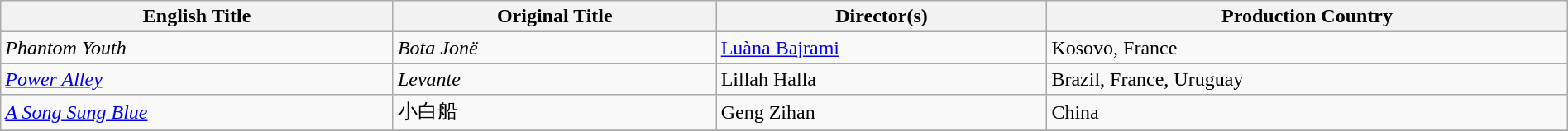<table class="sortable wikitable" style="width:100%; margin-bottom:4px">
<tr>
<th>English Title</th>
<th>Original Title</th>
<th>Director(s)</th>
<th>Production Country</th>
</tr>
<tr>
<td><em>Phantom Youth</em></td>
<td><em>Bota Jonë</em></td>
<td><a href='#'>Luàna Bajrami</a></td>
<td>Kosovo, France</td>
</tr>
<tr>
<td><em><a href='#'>Power Alley</a></em></td>
<td><em>Levante</em></td>
<td>Lillah Halla</td>
<td>Brazil, France, Uruguay</td>
</tr>
<tr>
<td><em><a href='#'>A Song Sung Blue</a></em></td>
<td>小白船</td>
<td>Geng Zihan</td>
<td>China</td>
</tr>
<tr>
</tr>
</table>
